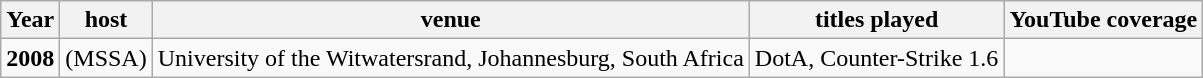<table class="wikitable">
<tr>
<th>Year</th>
<th>host</th>
<th>venue</th>
<th>titles played</th>
<th>YouTube coverage</th>
</tr>
<tr>
<td><strong>2008</strong></td>
<td style="text-align:left;"> (MSSA)</td>
<td>University of the Witwatersrand, Johannesburg, South Africa</td>
<td>DotA, Counter-Strike 1.6</td>
<td></td>
</tr>
</table>
